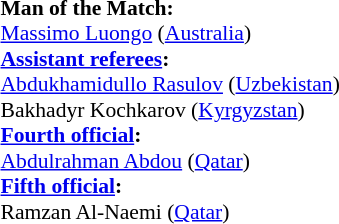<table style="width:50%; font-size:90%;">
<tr>
<td><br><strong>Man of the Match:</strong>
<br><a href='#'>Massimo Luongo</a> (<a href='#'>Australia</a>)<br><strong><a href='#'>Assistant referees</a>:</strong>
<br><a href='#'>Abdukhamidullo Rasulov</a> (<a href='#'>Uzbekistan</a>)
<br>Bakhadyr Kochkarov (<a href='#'>Kyrgyzstan</a>)
<br><strong><a href='#'>Fourth official</a>:</strong>
<br><a href='#'>Abdulrahman Abdou</a> (<a href='#'>Qatar</a>)
<br><strong><a href='#'>Fifth official</a>:</strong>
<br>Ramzan Al-Naemi (<a href='#'>Qatar</a>)</td>
</tr>
</table>
